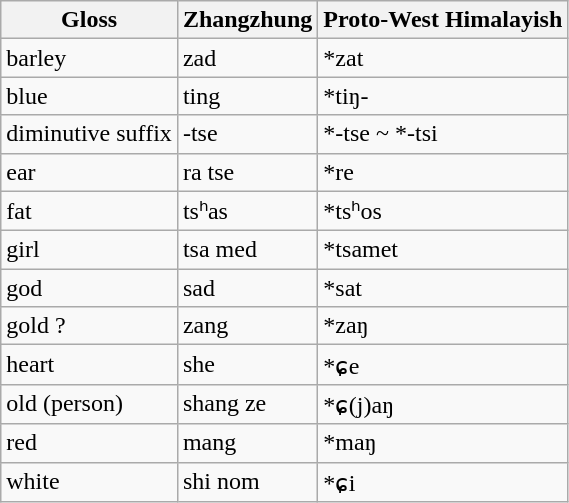<table class="wikitable">
<tr>
<th>Gloss</th>
<th>Zhangzhung</th>
<th>Proto-West Himalayish</th>
</tr>
<tr>
<td>barley</td>
<td>zad</td>
<td>*zat</td>
</tr>
<tr>
<td>blue</td>
<td>ting</td>
<td>*tiŋ-</td>
</tr>
<tr>
<td>diminutive suffix</td>
<td>-tse</td>
<td>*-tse ~ *-tsi</td>
</tr>
<tr>
<td>ear</td>
<td>ra tse</td>
<td>*re</td>
</tr>
<tr>
<td>fat</td>
<td>tsʰas</td>
<td>*tsʰos</td>
</tr>
<tr>
<td>girl</td>
<td>tsa med</td>
<td>*tsamet</td>
</tr>
<tr>
<td>god</td>
<td>sad</td>
<td>*sat</td>
</tr>
<tr>
<td>gold ?</td>
<td>zang</td>
<td>*zaŋ</td>
</tr>
<tr>
<td>heart</td>
<td>she</td>
<td>*ɕe</td>
</tr>
<tr>
<td>old (person)</td>
<td>shang ze</td>
<td>*ɕ(j)aŋ</td>
</tr>
<tr>
<td>red</td>
<td>mang</td>
<td>*maŋ</td>
</tr>
<tr>
<td>white</td>
<td>shi nom</td>
<td>*ɕi</td>
</tr>
</table>
